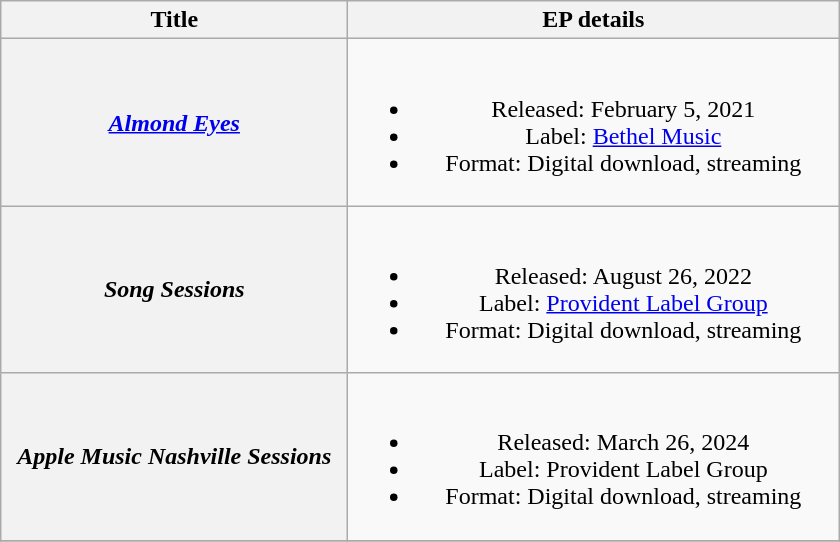<table class="wikitable plainrowheaders" style="text-align:center;">
<tr>
<th scope="col" style="width:14em;">Title</th>
<th scope="col" style="width:20em;">EP details</th>
</tr>
<tr>
<th scope="row"><em><a href='#'>Almond Eyes</a></em></th>
<td><br><ul><li>Released: February 5, 2021</li><li>Label: <a href='#'>Bethel Music</a></li><li>Format: Digital download, streaming</li></ul></td>
</tr>
<tr>
<th scope="row"><em>Song Sessions</em><br></th>
<td><br><ul><li>Released: August 26, 2022</li><li>Label: <a href='#'>Provident Label Group</a></li><li>Format: Digital download, streaming</li></ul></td>
</tr>
<tr>
<th scope="row"><em>Apple Music Nashville Sessions</em></th>
<td><br><ul><li>Released: March 26, 2024</li><li>Label: Provident Label Group</li><li>Format: Digital download, streaming</li></ul></td>
</tr>
<tr>
</tr>
</table>
